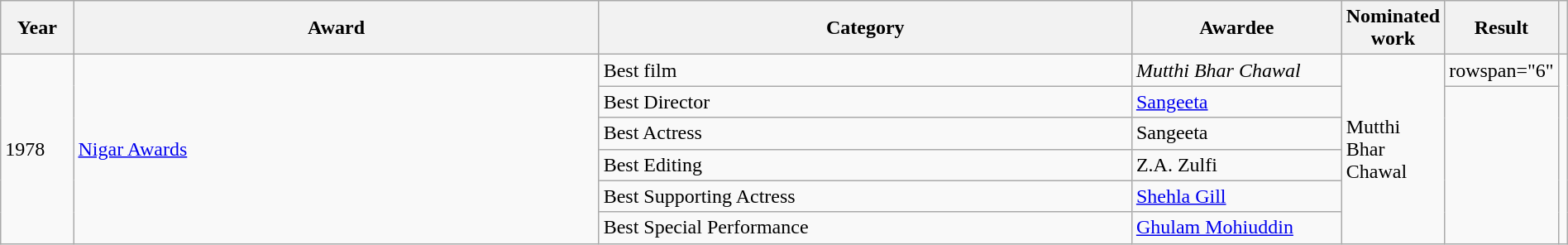<table class="wikitable sortable" width=100%>
<tr>
<th width=5%>Year</th>
<th style="width:40%;">Award</th>
<th style="width:40%;">Category</th>
<th style="width:40%;">Awardee</th>
<th style="width:40%;">Nominated work</th>
<th style="width:10%;">Result</th>
<th width=5%></th>
</tr>
<tr>
<td rowspan="6">1978</td>
<td rowspan="6"><a href='#'>Nigar Awards</a></td>
<td>Best film</td>
<td><em>Mutthi Bhar Chawal</em></td>
<td rowspan="6">Mutthi Bhar Chawal</td>
<td>rowspan="6"</td>
<td rowspan="6"></td>
</tr>
<tr>
<td>Best Director</td>
<td><a href='#'>Sangeeta</a></td>
</tr>
<tr>
<td>Best Actress</td>
<td>Sangeeta</td>
</tr>
<tr>
<td>Best Editing</td>
<td>Z.A. Zulfi</td>
</tr>
<tr>
<td>Best Supporting Actress</td>
<td><a href='#'>Shehla Gill</a></td>
</tr>
<tr>
<td>Best Special Performance</td>
<td><a href='#'>Ghulam Mohiuddin</a></td>
</tr>
</table>
